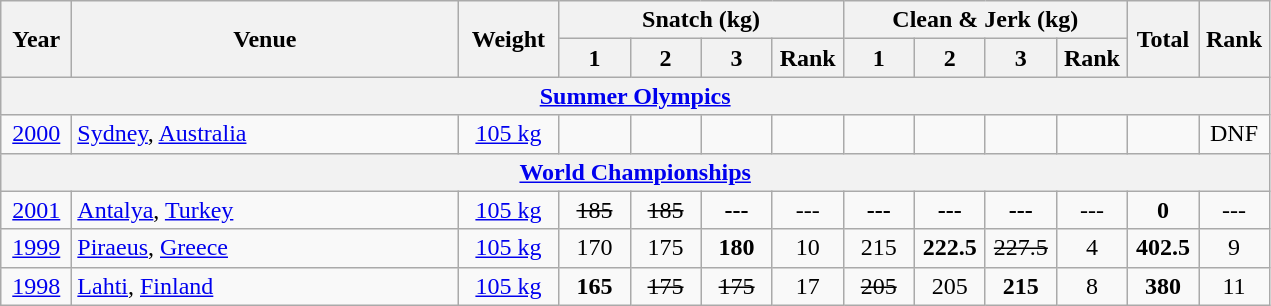<table class = "wikitable" style="text-align:center;">
<tr>
<th rowspan=2 width=40>Year</th>
<th rowspan=2 width=250>Venue</th>
<th rowspan=2 width=60>Weight</th>
<th colspan=4>Snatch (kg)</th>
<th colspan=4>Clean & Jerk (kg)</th>
<th rowspan=2 width=40>Total</th>
<th rowspan=2 width=40>Rank</th>
</tr>
<tr>
<th width=40>1</th>
<th width=40>2</th>
<th width=40>3</th>
<th width=40>Rank</th>
<th width=40>1</th>
<th width=40>2</th>
<th width=40>3</th>
<th width=40>Rank</th>
</tr>
<tr>
<th colspan=13><a href='#'>Summer Olympics</a></th>
</tr>
<tr>
<td><a href='#'>2000</a></td>
<td align=left> <a href='#'>Sydney</a>, <a href='#'>Australia</a></td>
<td><a href='#'>105 kg</a></td>
<td></td>
<td></td>
<td></td>
<td></td>
<td></td>
<td></td>
<td></td>
<td></td>
<td></td>
<td>DNF</td>
</tr>
<tr>
<th colspan=13><a href='#'>World Championships</a></th>
</tr>
<tr>
<td><a href='#'>2001</a></td>
<td align=left> <a href='#'>Antalya</a>, <a href='#'>Turkey</a></td>
<td><a href='#'>105 kg</a></td>
<td><s>185</s></td>
<td><s>185</s></td>
<td><strong>---</strong></td>
<td>---</td>
<td><strong>---</strong></td>
<td><strong>---</strong></td>
<td><strong>---</strong></td>
<td>---</td>
<td><strong>0</strong></td>
<td>---</td>
</tr>
<tr>
<td><a href='#'>1999</a></td>
<td align=left> <a href='#'>Piraeus</a>, <a href='#'>Greece</a></td>
<td><a href='#'>105 kg</a></td>
<td>170</td>
<td>175</td>
<td><strong>180</strong></td>
<td>10</td>
<td>215</td>
<td><strong>222.5</strong></td>
<td><s>227.5</s></td>
<td>4</td>
<td><strong>402.5</strong></td>
<td>9</td>
</tr>
<tr>
<td><a href='#'>1998</a></td>
<td align=left> <a href='#'>Lahti</a>, <a href='#'>Finland</a></td>
<td><a href='#'>105 kg</a></td>
<td><strong>165</strong></td>
<td><s>175</s></td>
<td><s>175</s></td>
<td>17</td>
<td><s>205</s></td>
<td>205</td>
<td><strong>215</strong></td>
<td>8</td>
<td><strong>380</strong></td>
<td>11</td>
</tr>
</table>
